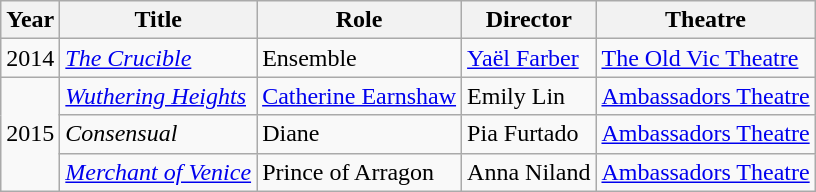<table class="wikitable">
<tr>
<th>Year</th>
<th>Title</th>
<th>Role</th>
<th>Director</th>
<th>Theatre</th>
</tr>
<tr>
<td>2014</td>
<td><em><a href='#'>The Crucible</a></em></td>
<td>Ensemble</td>
<td><a href='#'>Yaël Farber</a></td>
<td><a href='#'>The Old Vic Theatre</a></td>
</tr>
<tr>
<td rowspan="3">2015</td>
<td><em><a href='#'>Wuthering Heights</a></em></td>
<td><a href='#'>Catherine Earnshaw</a></td>
<td>Emily Lin</td>
<td><a href='#'>Ambassadors Theatre</a></td>
</tr>
<tr>
<td><em>Consensual</em></td>
<td>Diane</td>
<td>Pia Furtado</td>
<td><a href='#'>Ambassadors Theatre</a></td>
</tr>
<tr>
<td><em><a href='#'>Merchant of Venice</a></em></td>
<td>Prince of Arragon</td>
<td>Anna Niland</td>
<td><a href='#'>Ambassadors Theatre</a></td>
</tr>
</table>
